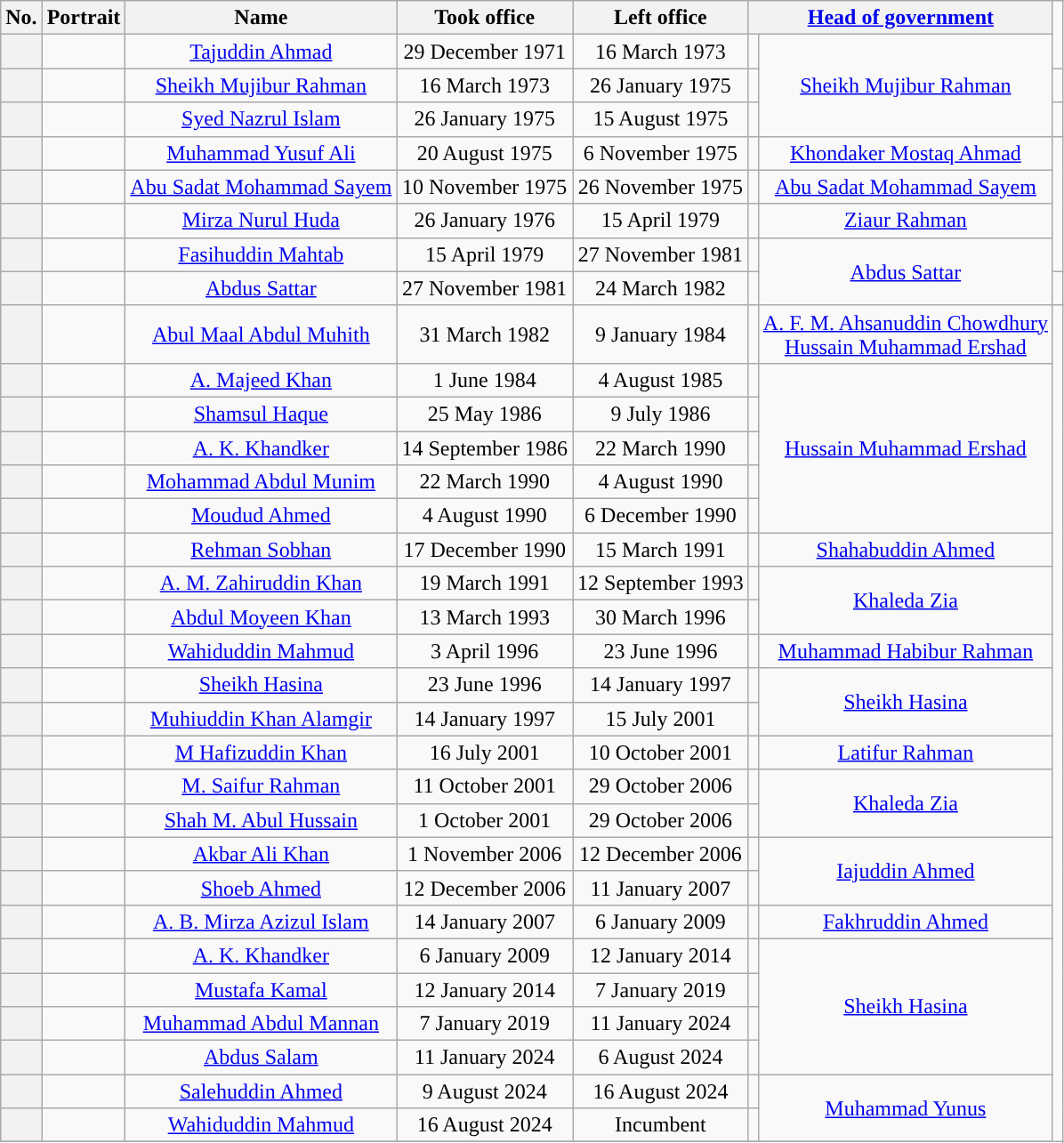<table class="wikitable" style="clear:right; text-align:center"|}>
<tr>
<th>No.</th>
<th>Portrait</th>
<th>Name</th>
<th>Took office</th>
<th>Left office</th>
<th colspan="2"><a href='#'>Head of government</a></th>
</tr>
<tr>
<th></th>
<td></td>
<td><a href='#'>Tajuddin Ahmad</a></td>
<td>29 December 1971</td>
<td>16 March 1973</td>
<td style="background: "></td>
<td rowspan="3"><a href='#'>Sheikh Mujibur Rahman</a></td>
</tr>
<tr>
<th></th>
<td></td>
<td><a href='#'>Sheikh Mujibur Rahman</a></td>
<td>16 March 1973</td>
<td>26 January 1975</td>
<td style="background: "></td>
<td></td>
</tr>
<tr>
<th></th>
<td></td>
<td><a href='#'>Syed Nazrul Islam</a></td>
<td>26 January 1975</td>
<td>15 August 1975</td>
<td style="background: "></td>
<td></td>
</tr>
<tr>
<th></th>
<td></td>
<td><a href='#'>Muhammad Yusuf Ali</a></td>
<td>20 August 1975</td>
<td>6 November 1975</td>
<td style="background: "></td>
<td><a href='#'>Khondaker Mostaq Ahmad</a></td>
</tr>
<tr>
<th></th>
<td></td>
<td><a href='#'>Abu Sadat Mohammad Sayem</a></td>
<td>10 November 1975</td>
<td>26 November 1975</td>
<td style="background: "></td>
<td><a href='#'>Abu Sadat Mohammad Sayem</a></td>
</tr>
<tr>
<th></th>
<td></td>
<td><a href='#'>Mirza Nurul Huda</a></td>
<td>26 January 1976</td>
<td>15 April 1979</td>
<td style="background: "></td>
<td><a href='#'>Ziaur Rahman</a></td>
</tr>
<tr>
<th></th>
<td></td>
<td><a href='#'>Fasihuddin Mahtab</a></td>
<td>15 April 1979</td>
<td>27 November 1981</td>
<td style="background: "></td>
<td rowspan="2"><a href='#'>Abdus Sattar</a></td>
</tr>
<tr>
<th></th>
<td></td>
<td><a href='#'>Abdus Sattar</a></td>
<td>27 November 1981</td>
<td>24 March 1982</td>
<td style="background: "></td>
<td></td>
</tr>
<tr>
<th></th>
<td></td>
<td><a href='#'>Abul Maal Abdul Muhith</a></td>
<td>31 March 1982</td>
<td>9 January 1984</td>
<td style="background: "></td>
<td><a href='#'>A. F. M. Ahsanuddin Chowdhury</a><br><a href='#'>Hussain Muhammad Ershad</a></td>
</tr>
<tr>
<th></th>
<td></td>
<td><a href='#'>A. Majeed Khan</a></td>
<td>1 June 1984</td>
<td>4 August 1985</td>
<td style="background: "></td>
<td rowspan="5"><a href='#'>Hussain Muhammad Ershad</a></td>
</tr>
<tr>
<th></th>
<td></td>
<td><a href='#'>Shamsul Haque</a></td>
<td>25 May 1986</td>
<td>9 July 1986</td>
<td style="background: "></td>
</tr>
<tr>
<th></th>
<td></td>
<td><a href='#'>A. K. Khandker</a></td>
<td>14 September 1986</td>
<td>22 March 1990</td>
<td style="background: "></td>
</tr>
<tr>
<th></th>
<td></td>
<td><a href='#'>Mohammad Abdul Munim</a></td>
<td>22 March 1990</td>
<td>4 August 1990</td>
<td style="background: "></td>
</tr>
<tr>
<th></th>
<td></td>
<td><a href='#'>Moudud Ahmed</a></td>
<td>4 August 1990</td>
<td>6 December 1990</td>
<td style="background: "></td>
</tr>
<tr>
<th></th>
<td></td>
<td><a href='#'>Rehman Sobhan</a></td>
<td>17 December 1990</td>
<td>15 March 1991</td>
<td style="background: "></td>
<td><a href='#'>Shahabuddin Ahmed</a></td>
</tr>
<tr>
<th></th>
<td></td>
<td><a href='#'>A. M. Zahiruddin Khan</a></td>
<td>19 March 1991</td>
<td>12 September 1993</td>
<td style="background: "></td>
<td rowspan="2"><a href='#'>Khaleda Zia</a></td>
</tr>
<tr>
<th></th>
<td></td>
<td><a href='#'>Abdul Moyeen Khan</a></td>
<td>13 March 1993</td>
<td>30 March 1996</td>
<td style="background: "></td>
</tr>
<tr>
<th></th>
<td></td>
<td><a href='#'>Wahiduddin Mahmud</a></td>
<td>3 April 1996</td>
<td>23 June 1996</td>
<td style="background: "></td>
<td><a href='#'>Muhammad Habibur Rahman</a></td>
</tr>
<tr>
<th></th>
<td></td>
<td><a href='#'>Sheikh Hasina</a></td>
<td>23 June 1996</td>
<td>14 January 1997</td>
<td style="background: "></td>
<td rowspan="2"><a href='#'>Sheikh Hasina</a></td>
</tr>
<tr>
<th></th>
<td></td>
<td><a href='#'>Muhiuddin Khan Alamgir</a></td>
<td>14 January 1997</td>
<td>15 July 2001</td>
<td style="background: "></td>
</tr>
<tr>
<th></th>
<td></td>
<td><a href='#'>M Hafizuddin Khan</a></td>
<td>16 July 2001</td>
<td>10 October 2001</td>
<td style="background: "></td>
<td><a href='#'>Latifur Rahman</a></td>
</tr>
<tr>
<th></th>
<td></td>
<td><a href='#'>M. Saifur Rahman</a></td>
<td>11 October 2001</td>
<td>29 October 2006</td>
<td style="background: "></td>
<td rowspan="2"><a href='#'>Khaleda Zia</a></td>
</tr>
<tr>
<th></th>
<td></td>
<td><a href='#'>Shah M. Abul Hussain</a></td>
<td>1 October 2001</td>
<td>29 October 2006</td>
<td style="background: "></td>
</tr>
<tr>
<th></th>
<td></td>
<td><a href='#'>Akbar Ali Khan</a></td>
<td>1 November 2006</td>
<td>12 December 2006</td>
<td style="background: "></td>
<td rowspan="2"><a href='#'>Iajuddin Ahmed</a></td>
</tr>
<tr>
<th></th>
<td></td>
<td><a href='#'>Shoeb Ahmed</a></td>
<td>12 December 2006</td>
<td>11 January 2007</td>
<td style="background: "></td>
</tr>
<tr>
<th></th>
<td></td>
<td><a href='#'>A. B. Mirza Azizul Islam</a></td>
<td>14 January 2007</td>
<td>6 January 2009</td>
<td style="background: "></td>
<td><a href='#'>Fakhruddin Ahmed</a></td>
</tr>
<tr>
<th></th>
<td></td>
<td><a href='#'>A. K. Khandker</a></td>
<td>6 January 2009</td>
<td>12 January 2014</td>
<td style="background: "></td>
<td rowspan="4"><a href='#'>Sheikh Hasina</a></td>
</tr>
<tr>
<th></th>
<td></td>
<td><a href='#'>Mustafa Kamal</a></td>
<td>12 January 2014</td>
<td>7 January 2019</td>
<td style="background: "></td>
</tr>
<tr>
<th></th>
<td></td>
<td><a href='#'>Muhammad Abdul Mannan</a></td>
<td>7 January 2019</td>
<td>11 January 2024</td>
<td style="background: "></td>
</tr>
<tr>
<th></th>
<td></td>
<td><a href='#'>Abdus Salam</a></td>
<td>11 January 2024</td>
<td>6 August 2024</td>
<td style="background: "></td>
</tr>
<tr>
<th></th>
<td></td>
<td><a href='#'>Salehuddin Ahmed</a></td>
<td>9 August 2024</td>
<td>16 August 2024</td>
<td style="background: "></td>
<td rowspan="2"><a href='#'>Muhammad Yunus</a></td>
</tr>
<tr>
<th></th>
<td></td>
<td><a href='#'>Wahiduddin Mahmud</a></td>
<td>16 August 2024</td>
<td>Incumbent</td>
<td style="background: "></td>
</tr>
<tr>
</tr>
</table>
